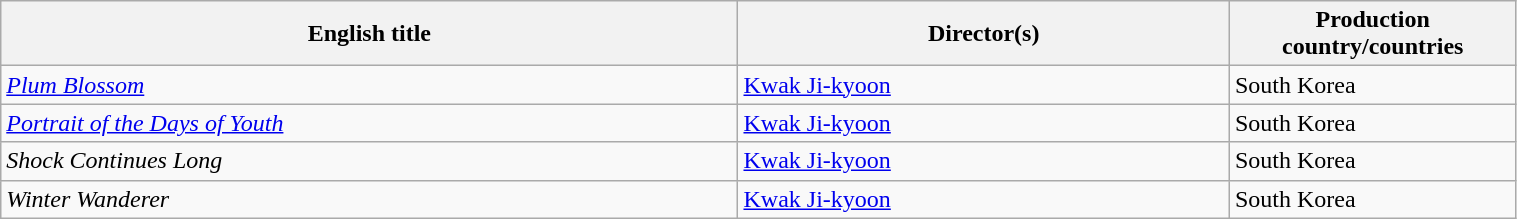<table class="sortable wikitable" width="80%" cellpadding="5">
<tr>
<th width="30%">English title</th>
<th width="20%">Director(s)</th>
<th width="10%">Production country/countries</th>
</tr>
<tr>
<td><em><a href='#'>Plum Blossom</a></em></td>
<td><a href='#'>Kwak Ji-kyoon</a></td>
<td>South Korea</td>
</tr>
<tr>
<td><em><a href='#'>Portrait of the Days of Youth</a></em></td>
<td><a href='#'>Kwak Ji-kyoon</a></td>
<td>South Korea</td>
</tr>
<tr>
<td><em>Shock Continues Long</em></td>
<td><a href='#'>Kwak Ji-kyoon</a></td>
<td>South Korea</td>
</tr>
<tr>
<td><em>Winter Wanderer</em></td>
<td><a href='#'>Kwak Ji-kyoon</a></td>
<td>South Korea</td>
</tr>
</table>
